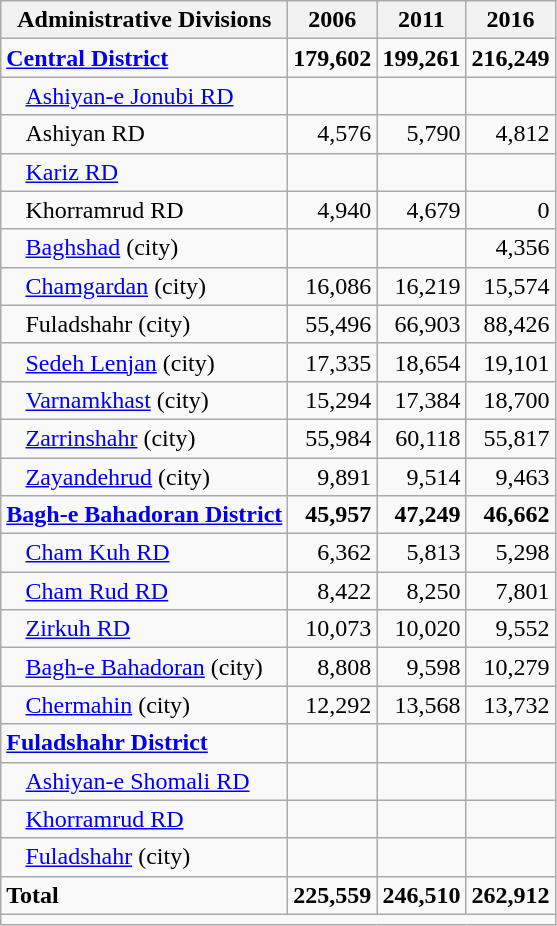<table class="wikitable">
<tr>
<th>Administrative Divisions</th>
<th>2006</th>
<th>2011</th>
<th>2016</th>
</tr>
<tr>
<td><strong><a href='#'>Central District</a></strong></td>
<td style="text-align: right;"><strong>179,602</strong></td>
<td style="text-align: right;"><strong>199,261</strong></td>
<td style="text-align: right;"><strong>216,249</strong></td>
</tr>
<tr>
<td style="padding-left: 1em;"><a href='#'>Ashiyan-e Jonubi RD</a></td>
<td style="text-align: right;"></td>
<td style="text-align: right;"></td>
<td style="text-align: right;"></td>
</tr>
<tr>
<td style="padding-left: 1em;">Ashiyan RD</td>
<td style="text-align: right;">4,576</td>
<td style="text-align: right;">5,790</td>
<td style="text-align: right;">4,812</td>
</tr>
<tr>
<td style="padding-left: 1em;"><a href='#'>Kariz RD</a></td>
<td style="text-align: right;"></td>
<td style="text-align: right;"></td>
<td style="text-align: right;"></td>
</tr>
<tr>
<td style="padding-left: 1em;">Khorramrud RD</td>
<td style="text-align: right;">4,940</td>
<td style="text-align: right;">4,679</td>
<td style="text-align: right;">0</td>
</tr>
<tr>
<td style="padding-left: 1em;"><a href='#'>Baghshad</a> (city)</td>
<td style="text-align: right;"></td>
<td style="text-align: right;"></td>
<td style="text-align: right;">4,356</td>
</tr>
<tr>
<td style="padding-left: 1em;"><a href='#'>Chamgardan</a> (city)</td>
<td style="text-align: right;">16,086</td>
<td style="text-align: right;">16,219</td>
<td style="text-align: right;">15,574</td>
</tr>
<tr>
<td style="padding-left: 1em;">Fuladshahr (city)</td>
<td style="text-align: right;">55,496</td>
<td style="text-align: right;">66,903</td>
<td style="text-align: right;">88,426</td>
</tr>
<tr>
<td style="padding-left: 1em;"><a href='#'>Sedeh Lenjan</a> (city)</td>
<td style="text-align: right;">17,335</td>
<td style="text-align: right;">18,654</td>
<td style="text-align: right;">19,101</td>
</tr>
<tr>
<td style="padding-left: 1em;"><a href='#'>Varnamkhast</a> (city)</td>
<td style="text-align: right;">15,294</td>
<td style="text-align: right;">17,384</td>
<td style="text-align: right;">18,700</td>
</tr>
<tr>
<td style="padding-left: 1em;"><a href='#'>Zarrinshahr</a> (city)</td>
<td style="text-align: right;">55,984</td>
<td style="text-align: right;">60,118</td>
<td style="text-align: right;">55,817</td>
</tr>
<tr>
<td style="padding-left: 1em;"><a href='#'>Zayandehrud</a> (city)</td>
<td style="text-align: right;">9,891</td>
<td style="text-align: right;">9,514</td>
<td style="text-align: right;">9,463</td>
</tr>
<tr>
<td><strong><a href='#'>Bagh-e Bahadoran District</a></strong></td>
<td style="text-align: right;"><strong>45,957</strong></td>
<td style="text-align: right;"><strong>47,249</strong></td>
<td style="text-align: right;"><strong>46,662</strong></td>
</tr>
<tr>
<td style="padding-left: 1em;"><a href='#'>Cham Kuh RD</a></td>
<td style="text-align: right;">6,362</td>
<td style="text-align: right;">5,813</td>
<td style="text-align: right;">5,298</td>
</tr>
<tr>
<td style="padding-left: 1em;"><a href='#'>Cham Rud RD</a></td>
<td style="text-align: right;">8,422</td>
<td style="text-align: right;">8,250</td>
<td style="text-align: right;">7,801</td>
</tr>
<tr>
<td style="padding-left: 1em;"><a href='#'>Zirkuh RD</a></td>
<td style="text-align: right;">10,073</td>
<td style="text-align: right;">10,020</td>
<td style="text-align: right;">9,552</td>
</tr>
<tr>
<td style="padding-left: 1em;"><a href='#'>Bagh-e Bahadoran</a> (city)</td>
<td style="text-align: right;">8,808</td>
<td style="text-align: right;">9,598</td>
<td style="text-align: right;">10,279</td>
</tr>
<tr>
<td style="padding-left: 1em;"><a href='#'>Chermahin</a> (city)</td>
<td style="text-align: right;">12,292</td>
<td style="text-align: right;">13,568</td>
<td style="text-align: right;">13,732</td>
</tr>
<tr>
<td><strong><a href='#'>Fuladshahr District</a></strong></td>
<td style="text-align: right;"></td>
<td style="text-align: right;"></td>
<td style="text-align: right;"></td>
</tr>
<tr>
<td style="padding-left: 1em;"><a href='#'>Ashiyan-e Shomali RD</a></td>
<td style="text-align: right;"></td>
<td style="text-align: right;"></td>
<td style="text-align: right;"></td>
</tr>
<tr>
<td style="padding-left: 1em;"><a href='#'>Khorramrud RD</a></td>
<td style="text-align: right;"></td>
<td style="text-align: right;"></td>
<td style="text-align: right;"></td>
</tr>
<tr>
<td style="padding-left: 1em;"><a href='#'>Fuladshahr</a> (city)</td>
<td style="text-align: right;"></td>
<td style="text-align: right;"></td>
<td style="text-align: right;"></td>
</tr>
<tr>
<td><strong>Total</strong></td>
<td style="text-align: right;"><strong>225,559</strong></td>
<td style="text-align: right;"><strong>246,510</strong></td>
<td style="text-align: right;"><strong>262,912</strong></td>
</tr>
<tr>
<td colspan=4></td>
</tr>
</table>
